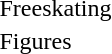<table>
<tr>
<td>Freeskating<br></td>
<td></td>
<td></td>
<td></td>
</tr>
<tr>
<td>Figures<br></td>
<td></td>
<td></td>
<td></td>
</tr>
</table>
